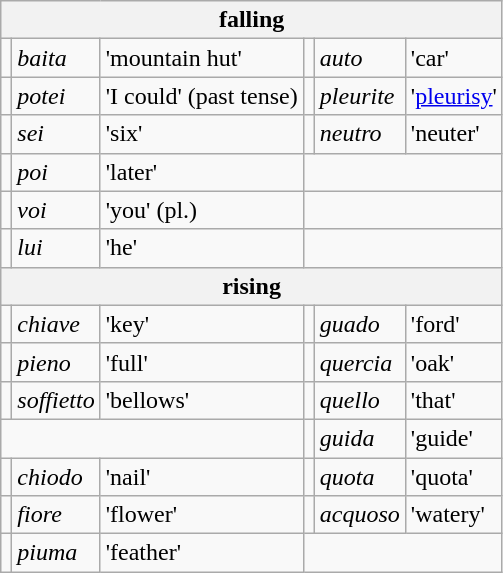<table class="wikitable">
<tr>
<th colspan="6">falling</th>
</tr>
<tr>
<td></td>
<td><em>baita</em></td>
<td>'mountain hut'</td>
<td></td>
<td><em>auto</em></td>
<td>'car'</td>
</tr>
<tr>
<td></td>
<td><em>potei</em></td>
<td>'I could' (past tense)</td>
<td></td>
<td><em>pleurite</em></td>
<td>'<a href='#'>pleurisy</a>'</td>
</tr>
<tr>
<td></td>
<td><em>sei</em></td>
<td>'six'</td>
<td></td>
<td><em>neutro</em></td>
<td>'neuter'</td>
</tr>
<tr>
<td></td>
<td><em>poi</em></td>
<td>'later'</td>
<td colspan="3"></td>
</tr>
<tr>
<td></td>
<td><em>voi</em></td>
<td>'you' (pl.)</td>
<td colspan="3"></td>
</tr>
<tr>
<td></td>
<td><em>lui</em></td>
<td>'he'</td>
<td colspan="3"></td>
</tr>
<tr>
<th colspan="6">rising</th>
</tr>
<tr>
<td></td>
<td><em>chiave</em></td>
<td>'key'</td>
<td></td>
<td><em>guado</em></td>
<td>'ford'</td>
</tr>
<tr>
<td></td>
<td><em>pieno</em></td>
<td>'full'</td>
<td></td>
<td><em>quercia</em></td>
<td>'oak'</td>
</tr>
<tr>
<td></td>
<td><em>soffietto</em></td>
<td>'bellows'</td>
<td></td>
<td><em>quello</em></td>
<td>'that'</td>
</tr>
<tr>
<td colspan="3"></td>
<td></td>
<td><em>guida</em></td>
<td>'guide'</td>
</tr>
<tr>
<td></td>
<td><em>chiodo</em></td>
<td>'nail'</td>
<td></td>
<td><em>quota</em></td>
<td>'quota'</td>
</tr>
<tr>
<td></td>
<td><em>fiore</em></td>
<td>'flower'</td>
<td></td>
<td><em>acquoso</em></td>
<td>'watery'</td>
</tr>
<tr>
<td></td>
<td><em>piuma</em></td>
<td>'feather'</td>
<td colspan="3"></td>
</tr>
</table>
